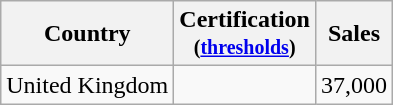<table class="wikitable">
<tr>
<th>Country</th>
<th>Certification<br><small>(<a href='#'>thresholds</a>)</small></th>
<th>Sales</th>
</tr>
<tr>
<td>United Kingdom</td>
<td></td>
<td>37,000</td>
</tr>
</table>
